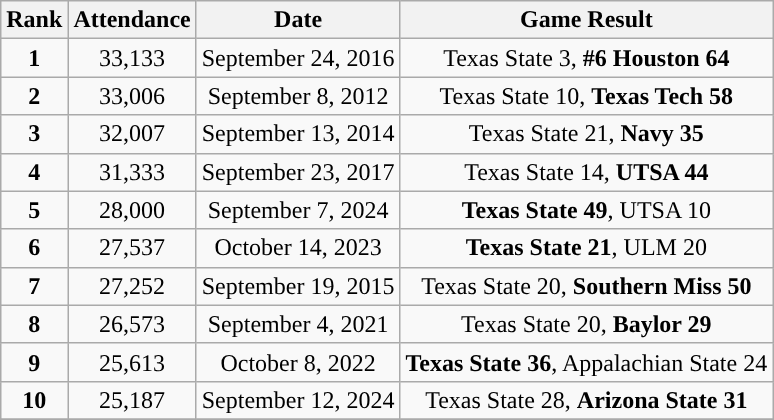<table class="wikitable">
<tr>
<th>Rank</th>
<th>Attendance</th>
<th>Date</th>
<th>Game Result</th>
</tr>
<tr align="center">
<td><strong>1</strong></td>
<td>33,133</td>
<td>September 24, 2016</td>
<td>Texas State 3, <strong>#6 Houston 64</strong></td>
</tr>
<tr align="center">
<td><strong>2</strong></td>
<td>33,006</td>
<td>September 8, 2012</td>
<td>Texas State 10, <strong>Texas Tech 58</strong></td>
</tr>
<tr align="center">
<td><strong>3</strong></td>
<td>32,007</td>
<td>September 13, 2014</td>
<td>Texas State 21, <strong>Navy 35</strong></td>
</tr>
<tr align="center">
<td><strong>4</strong></td>
<td>31,333</td>
<td>September 23, 2017</td>
<td>Texas State 14, <strong>UTSA 44</strong></td>
</tr>
<tr align="center">
<td><strong>5</strong></td>
<td>28,000</td>
<td>September 7, 2024</td>
<td><strong>Texas State 49</strong>, UTSA 10</td>
</tr>
<tr align="center">
<td><strong>6</strong></td>
<td>27,537</td>
<td>October 14, 2023</td>
<td><strong>Texas State 21</strong>, ULM 20</td>
</tr>
<tr align="center">
<td><strong>7</strong></td>
<td>27,252</td>
<td>September 19, 2015</td>
<td>Texas State 20, <strong>Southern Miss 50</strong></td>
</tr>
<tr align="center">
<td><strong>8</strong></td>
<td>26,573</td>
<td>September 4, 2021</td>
<td>Texas State 20, <strong>Baylor 29</strong></td>
</tr>
<tr align="center">
<td><strong>9</strong></td>
<td>25,613</td>
<td>October 8, 2022</td>
<td><strong>Texas State 36</strong>, Appalachian State 24</td>
</tr>
<tr align="center">
<td><strong>10</strong></td>
<td>25,187</td>
<td>September 12, 2024</td>
<td>Texas State 28, <strong>Arizona State 31</strong></td>
</tr>
<tr>
</tr>
</table>
